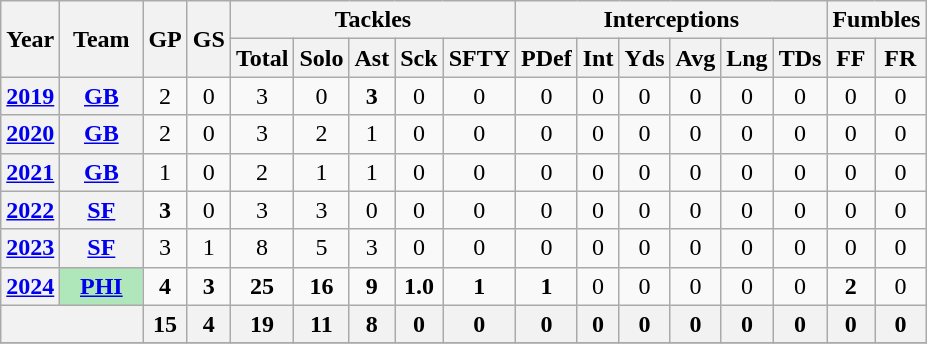<table class="wikitable" style="text-align: center;">
<tr>
<th rowspan=2>Year</th>
<th rowspan=2>Team</th>
<th rowspan=2>GP</th>
<th rowspan=2>GS</th>
<th colspan=5>Tackles</th>
<th colspan=6>Interceptions</th>
<th colspan=2>Fumbles</th>
</tr>
<tr>
<th>Total</th>
<th>Solo</th>
<th>Ast</th>
<th>Sck</th>
<th>SFTY</th>
<th>PDef</th>
<th>Int</th>
<th>Yds</th>
<th>Avg</th>
<th>Lng</th>
<th>TDs</th>
<th>FF</th>
<th>FR</th>
</tr>
<tr>
<th><a href='#'>2019</a></th>
<th><a href='#'>GB</a></th>
<td>2</td>
<td>0</td>
<td>3</td>
<td>0</td>
<td><strong>3</strong></td>
<td>0</td>
<td>0</td>
<td>0</td>
<td>0</td>
<td>0</td>
<td>0</td>
<td>0</td>
<td>0</td>
<td>0</td>
<td>0</td>
</tr>
<tr>
<th><a href='#'>2020</a></th>
<th><a href='#'>GB</a></th>
<td>2</td>
<td>0</td>
<td>3</td>
<td>2</td>
<td>1</td>
<td>0</td>
<td>0</td>
<td>0</td>
<td>0</td>
<td>0</td>
<td>0</td>
<td>0</td>
<td>0</td>
<td>0</td>
<td>0</td>
</tr>
<tr>
<th><a href='#'>2021</a></th>
<th><a href='#'>GB</a></th>
<td>1</td>
<td>0</td>
<td>2</td>
<td>1</td>
<td>1</td>
<td>0</td>
<td>0</td>
<td>0</td>
<td>0</td>
<td>0</td>
<td>0</td>
<td>0</td>
<td>0</td>
<td>0</td>
<td>0</td>
</tr>
<tr>
<th><a href='#'>2022</a></th>
<th><a href='#'>SF</a></th>
<td><strong>3</strong></td>
<td>0</td>
<td>3</td>
<td>3</td>
<td>0</td>
<td>0</td>
<td>0</td>
<td>0</td>
<td>0</td>
<td>0</td>
<td>0</td>
<td>0</td>
<td>0</td>
<td>0</td>
<td>0</td>
</tr>
<tr>
<th><a href='#'>2023</a></th>
<th><a href='#'>SF</a></th>
<td>3</td>
<td>1</td>
<td>8</td>
<td>5</td>
<td>3</td>
<td>0</td>
<td>0</td>
<td>0</td>
<td>0</td>
<td>0</td>
<td>0</td>
<td>0</td>
<td>0</td>
<td>0</td>
<td>0</td>
</tr>
<tr>
<th><a href='#'>2024</a></th>
<th style="background:#afe6ba; width:3em;"><a href='#'>PHI</a></th>
<td><strong>4</strong></td>
<td><strong>3</strong></td>
<td><strong>25</strong></td>
<td><strong>16</strong></td>
<td><strong>9</strong></td>
<td><strong>1.0</strong></td>
<td><strong>1</strong></td>
<td><strong>1</strong></td>
<td>0</td>
<td>0</td>
<td>0</td>
<td>0</td>
<td>0</td>
<td><strong>2</strong></td>
<td>0</td>
</tr>
<tr>
<th colspan="2"></th>
<th>15</th>
<th>4</th>
<th>19</th>
<th>11</th>
<th>8</th>
<th>0</th>
<th>0</th>
<th>0</th>
<th>0</th>
<th>0</th>
<th>0</th>
<th>0</th>
<th>0</th>
<th>0</th>
<th>0</th>
</tr>
<tr>
</tr>
</table>
